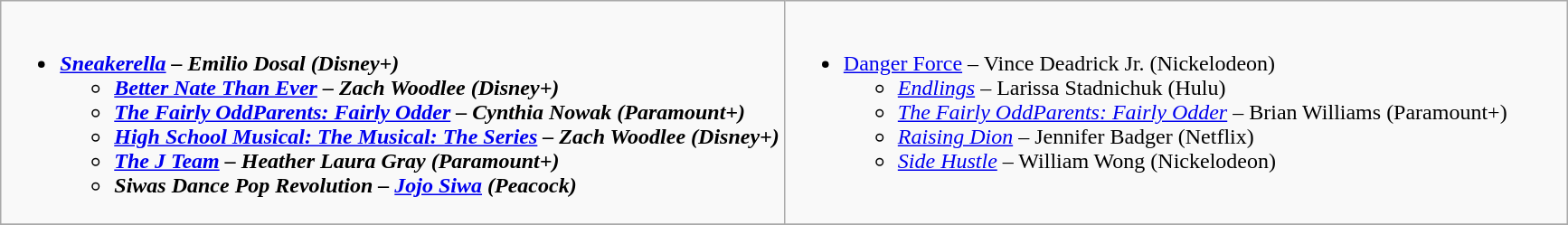<table class=wikitable>
<tr>
<td style="vertical-align:top;" width="50%"><br><ul><li><strong><em><a href='#'>Sneakerella</a><em> – Emilio Dosal (Disney+)<strong><ul><li></em><a href='#'>Better Nate Than Ever</a><em> – Zach Woodlee (Disney+)</li><li></em><a href='#'>The Fairly OddParents: Fairly Odder</a><em> – Cynthia Nowak (Paramount+)</li><li></em><a href='#'>High School Musical: The Musical: The Series</a><em> – Zach Woodlee (Disney+)</li><li></em><a href='#'>The J Team</a><em> – Heather Laura Gray (Paramount+)</li><li></em>Siwas Dance Pop Revolution<em> – <a href='#'>Jojo Siwa</a> (Peacock)</li></ul></li></ul></td>
<td style="vertical-align:top;" width="50%"><br><ul><li></em></strong><a href='#'>Danger Force</a></em> – Vince Deadrick Jr. (Nickelodeon)</strong><ul><li><em><a href='#'>Endlings</a></em> – Larissa Stadnichuk (Hulu)</li><li><em><a href='#'>The Fairly OddParents: Fairly Odder</a></em> – Brian Williams (Paramount+)</li><li><em><a href='#'>Raising Dion</a></em> – Jennifer Badger (Netflix)</li><li><em><a href='#'>Side Hustle</a></em> – William Wong (Nickelodeon)</li></ul></li></ul></td>
</tr>
<tr>
</tr>
</table>
